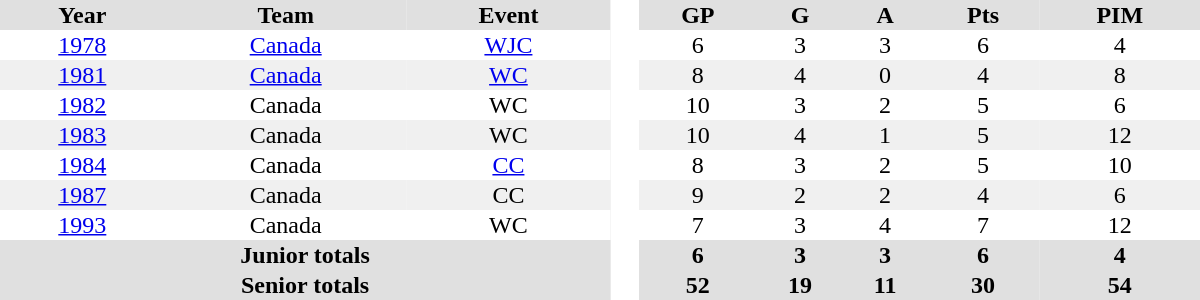<table border="0" cellpadding="1" cellspacing="0" style="text-align:center; width:50em">
<tr ALIGN="center" bgcolor="#e0e0e0">
<th>Year</th>
<th>Team</th>
<th>Event</th>
<th rowspan="99" bgcolor="#ffffff"> </th>
<th>GP</th>
<th>G</th>
<th>A</th>
<th>Pts</th>
<th>PIM</th>
</tr>
<tr>
<td><a href='#'>1978</a></td>
<td><a href='#'>Canada</a></td>
<td><a href='#'>WJC</a></td>
<td>6</td>
<td>3</td>
<td>3</td>
<td>6</td>
<td>4</td>
</tr>
<tr bgcolor="#f0f0f0">
<td><a href='#'>1981</a></td>
<td><a href='#'>Canada</a></td>
<td><a href='#'>WC</a></td>
<td>8</td>
<td>4</td>
<td>0</td>
<td>4</td>
<td>8</td>
</tr>
<tr>
<td><a href='#'>1982</a></td>
<td>Canada</td>
<td>WC</td>
<td>10</td>
<td>3</td>
<td>2</td>
<td>5</td>
<td>6</td>
</tr>
<tr bgcolor="#f0f0f0">
<td><a href='#'>1983</a></td>
<td>Canada</td>
<td>WC</td>
<td>10</td>
<td>4</td>
<td>1</td>
<td>5</td>
<td>12</td>
</tr>
<tr>
<td><a href='#'>1984</a></td>
<td>Canada</td>
<td><a href='#'>CC</a></td>
<td>8</td>
<td>3</td>
<td>2</td>
<td>5</td>
<td>10</td>
</tr>
<tr bgcolor="#f0f0f0">
<td><a href='#'>1987</a></td>
<td>Canada</td>
<td>CC</td>
<td>9</td>
<td>2</td>
<td>2</td>
<td>4</td>
<td>6</td>
</tr>
<tr>
<td><a href='#'>1993</a></td>
<td>Canada</td>
<td>WC</td>
<td>7</td>
<td>3</td>
<td>4</td>
<td>7</td>
<td>12</td>
</tr>
<tr style="background:#e0e0e0;">
<th colspan="3">Junior totals</th>
<th>6</th>
<th>3</th>
<th>3</th>
<th>6</th>
<th>4</th>
</tr>
<tr style="background:#e0e0e0;">
<th colspan="3">Senior totals</th>
<th>52</th>
<th>19</th>
<th>11</th>
<th>30</th>
<th>54</th>
</tr>
</table>
